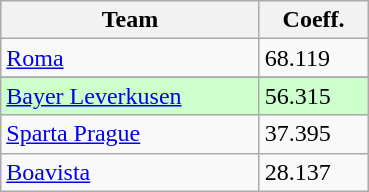<table class="wikitable" style="float:left; margin-right:1em">
<tr>
<th width=165>Team</th>
<th width=65>Coeff.</th>
</tr>
<tr>
<td> <a href='#'>Roma</a></td>
<td>68.119</td>
</tr>
<tr>
</tr>
<tr bgcolor="#ccffcc">
<td> <a href='#'>Bayer Leverkusen</a></td>
<td>56.315</td>
</tr>
<tr>
<td> <a href='#'>Sparta Prague</a></td>
<td>37.395</td>
</tr>
<tr>
<td> <a href='#'>Boavista</a></td>
<td>28.137</td>
</tr>
</table>
